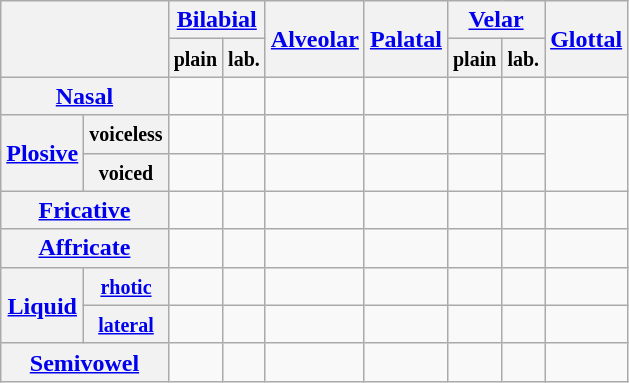<table class="wikitable" style="text-align:center">
<tr>
<th colspan="2" rowspan="2"></th>
<th colspan="2"><a href='#'>Bilabial</a></th>
<th rowspan="2"><a href='#'>Alveolar</a></th>
<th rowspan="2"><a href='#'>Palatal</a></th>
<th colspan="2"><a href='#'>Velar</a></th>
<th rowspan="2"><a href='#'>Glottal</a></th>
</tr>
<tr>
<th><small>plain</small></th>
<th><small>lab.</small></th>
<th><small>plain</small></th>
<th><small>lab.</small></th>
</tr>
<tr>
<th colspan="2"><a href='#'>Nasal</a></th>
<td></td>
<td></td>
<td></td>
<td></td>
<td></td>
<td></td>
<td></td>
</tr>
<tr>
<th rowspan="2"><a href='#'>Plosive</a></th>
<th><small>voiceless</small></th>
<td></td>
<td></td>
<td></td>
<td></td>
<td></td>
<td></td>
<td rowspan="2"></td>
</tr>
<tr>
<th><small>voiced</small></th>
<td></td>
<td></td>
<td></td>
<td></td>
<td></td>
<td></td>
</tr>
<tr>
<th colspan="2"><a href='#'>Fricative</a></th>
<td></td>
<td></td>
<td></td>
<td></td>
<td></td>
<td></td>
<td></td>
</tr>
<tr>
<th colspan="2"><a href='#'>Affricate</a></th>
<td></td>
<td></td>
<td></td>
<td></td>
<td></td>
<td></td>
<td></td>
</tr>
<tr>
<th rowspan="2"><a href='#'>Liquid</a></th>
<th><small><a href='#'>rhotic</a></small></th>
<td></td>
<td></td>
<td></td>
<td></td>
<td></td>
<td></td>
<td></td>
</tr>
<tr>
<th><small><a href='#'>lateral</a></small></th>
<td></td>
<td></td>
<td></td>
<td></td>
<td></td>
<td></td>
<td></td>
</tr>
<tr>
<th colspan="2"><a href='#'>Semivowel</a></th>
<td></td>
<td></td>
<td></td>
<td></td>
<td></td>
<td></td>
<td></td>
</tr>
</table>
